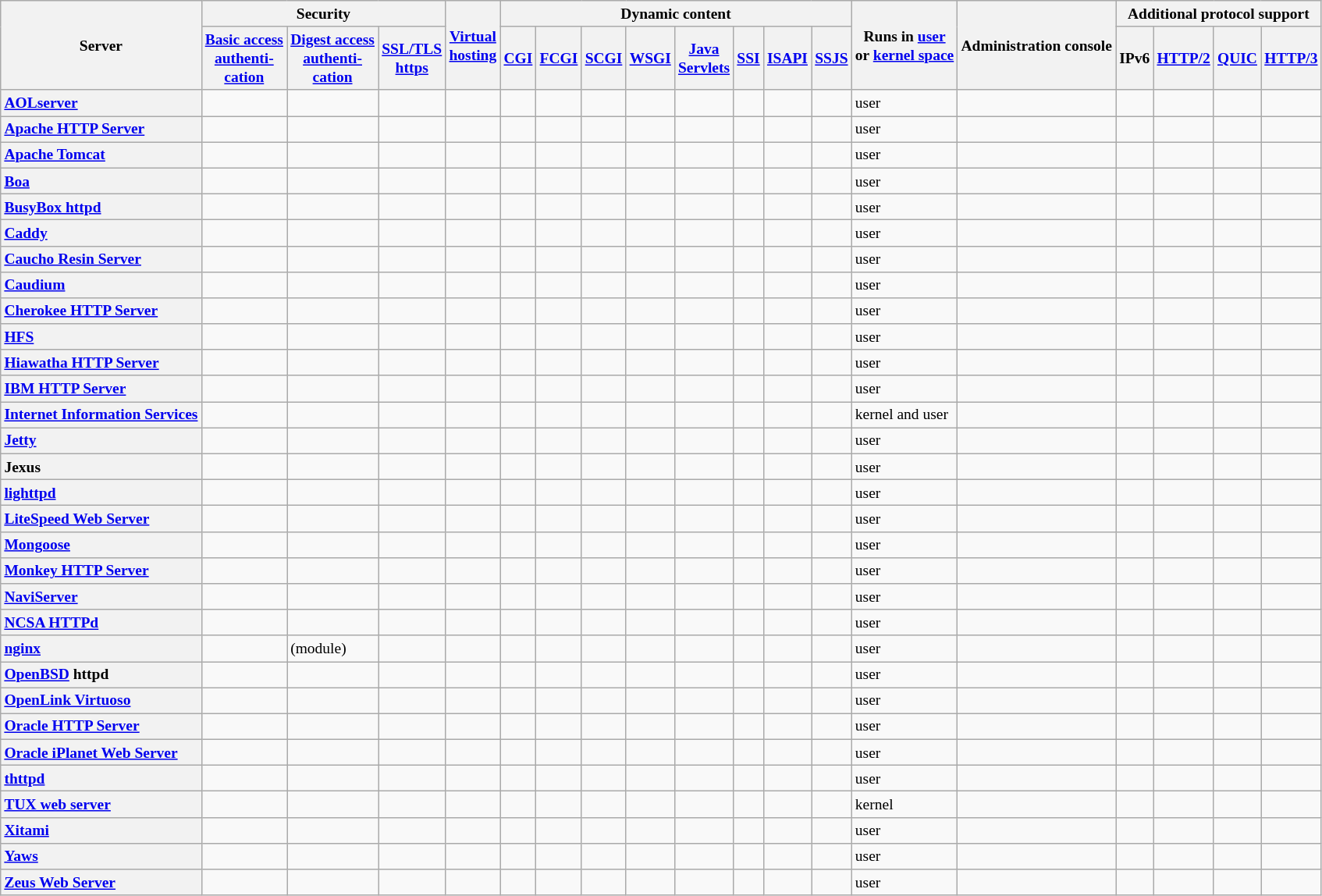<table class="wikitable sortable sort-under sticky-header-multi" style="font-size: small;">
<tr>
<th rowspan="2">Server</th>
<th colspan="3">Security</th>
<th rowspan="2"><a href='#'>Virtual<br>hosting</a></th>
<th colspan="8">Dynamic content</th>
<th rowspan="2">Runs in <a href='#'>user</a><br>or <a href='#'>kernel space</a></th>
<th rowspan="2">Administration console</th>
<th colspan="4">Additional protocol support</th>
</tr>
<tr>
<th><a href='#'>Basic access<br>authenti-<br>cation</a></th>
<th><a href='#'>Digest access<br>authenti-<br>cation</a></th>
<th><a href='#'>SSL/TLS</a><br><a href='#'>https</a></th>
<th><a href='#'>CGI</a></th>
<th><a href='#'>FCGI</a></th>
<th><a href='#'>SCGI</a></th>
<th><a href='#'>WSGI</a></th>
<th><a href='#'>Java<br>Servlets</a></th>
<th><a href='#'>SSI</a></th>
<th><a href='#'>ISAPI</a></th>
<th><a href='#'>SSJS</a></th>
<th>IPv6</th>
<th><a href='#'>HTTP/2</a></th>
<th><a href='#'>QUIC</a></th>
<th><a href='#'>HTTP/3</a></th>
</tr>
<tr>
<th style="text-align: left"><a href='#'>AOLserver</a></th>
<td></td>
<td></td>
<td></td>
<td></td>
<td></td>
<td></td>
<td></td>
<td></td>
<td></td>
<td></td>
<td></td>
<td></td>
<td>user</td>
<td></td>
<td></td>
<td></td>
<td></td>
<td></td>
</tr>
<tr>
<th style="text-align: left"><a href='#'>Apache HTTP Server</a></th>
<td></td>
<td></td>
<td></td>
<td></td>
<td></td>
<td></td>
<td></td>
<td></td>
<td></td>
<td></td>
<td></td>
<td></td>
<td>user</td>
<td></td>
<td></td>
<td></td>
<td></td>
<td></td>
</tr>
<tr>
<th style="text-align: left"><a href='#'>Apache Tomcat</a></th>
<td></td>
<td></td>
<td></td>
<td></td>
<td></td>
<td></td>
<td></td>
<td></td>
<td></td>
<td></td>
<td></td>
<td></td>
<td>user</td>
<td></td>
<td></td>
<td></td>
<td></td>
<td></td>
</tr>
<tr>
<th style="text-align: left"><a href='#'>Boa</a></th>
<td></td>
<td></td>
<td></td>
<td></td>
<td></td>
<td></td>
<td></td>
<td></td>
<td></td>
<td></td>
<td></td>
<td></td>
<td>user</td>
<td></td>
<td></td>
<td></td>
<td></td>
<td></td>
</tr>
<tr>
<th style="text-align: left"><a href='#'>BusyBox httpd</a></th>
<td></td>
<td></td>
<td></td>
<td></td>
<td></td>
<td></td>
<td></td>
<td></td>
<td></td>
<td></td>
<td></td>
<td></td>
<td>user</td>
<td></td>
<td></td>
<td></td>
<td></td>
<td></td>
</tr>
<tr>
<th style="text-align: left"><a href='#'>Caddy</a></th>
<td></td>
<td></td>
<td></td>
<td></td>
<td></td>
<td></td>
<td></td>
<td></td>
<td></td>
<td></td>
<td></td>
<td></td>
<td>user</td>
<td></td>
<td></td>
<td></td>
<td></td>
<td></td>
</tr>
<tr>
<th style="text-align: left"><a href='#'>Caucho Resin Server</a></th>
<td></td>
<td></td>
<td></td>
<td></td>
<td></td>
<td></td>
<td></td>
<td></td>
<td></td>
<td></td>
<td></td>
<td></td>
<td>user</td>
<td></td>
<td></td>
<td></td>
<td></td>
<td></td>
</tr>
<tr>
<th style="text-align: left"><a href='#'>Caudium</a></th>
<td></td>
<td></td>
<td></td>
<td></td>
<td></td>
<td></td>
<td></td>
<td></td>
<td></td>
<td></td>
<td></td>
<td></td>
<td>user</td>
<td></td>
<td></td>
<td></td>
<td></td>
<td></td>
</tr>
<tr>
<th style="text-align: left"><a href='#'>Cherokee HTTP Server</a></th>
<td></td>
<td></td>
<td></td>
<td></td>
<td></td>
<td></td>
<td></td>
<td></td>
<td></td>
<td></td>
<td></td>
<td></td>
<td>user</td>
<td></td>
<td></td>
<td></td>
<td></td>
<td></td>
</tr>
<tr>
<th style="text-align: left"><a href='#'>HFS</a></th>
<td></td>
<td></td>
<td></td>
<td></td>
<td></td>
<td></td>
<td></td>
<td></td>
<td></td>
<td></td>
<td></td>
<td></td>
<td>user</td>
<td></td>
<td></td>
<td></td>
<td></td>
<td></td>
</tr>
<tr>
<th style="text-align: left"><a href='#'>Hiawatha HTTP Server</a></th>
<td></td>
<td></td>
<td></td>
<td></td>
<td></td>
<td></td>
<td></td>
<td></td>
<td></td>
<td></td>
<td></td>
<td></td>
<td>user</td>
<td></td>
<td></td>
<td></td>
<td></td>
<td></td>
</tr>
<tr>
<th style="text-align: left"><a href='#'>IBM HTTP Server</a></th>
<td></td>
<td></td>
<td></td>
<td></td>
<td></td>
<td></td>
<td></td>
<td></td>
<td></td>
<td></td>
<td></td>
<td></td>
<td>user</td>
<td></td>
<td></td>
<td></td>
<td></td>
<td></td>
</tr>
<tr>
<th style="text-align: left"><a href='#'>Internet Information Services</a></th>
<td></td>
<td></td>
<td></td>
<td></td>
<td></td>
<td></td>
<td></td>
<td></td>
<td></td>
<td></td>
<td></td>
<td></td>
<td>kernel and user</td>
<td></td>
<td></td>
<td></td>
<td></td>
<td></td>
</tr>
<tr>
<th style="text-align: left"><a href='#'>Jetty</a></th>
<td></td>
<td></td>
<td></td>
<td></td>
<td></td>
<td></td>
<td></td>
<td></td>
<td></td>
<td></td>
<td></td>
<td></td>
<td>user</td>
<td></td>
<td></td>
<td></td>
<td></td>
<td></td>
</tr>
<tr>
<th style="text-align: left">Jexus</th>
<td></td>
<td></td>
<td></td>
<td></td>
<td></td>
<td></td>
<td></td>
<td></td>
<td></td>
<td></td>
<td></td>
<td></td>
<td>user</td>
<td></td>
<td></td>
<td></td>
<td></td>
<td></td>
</tr>
<tr>
<th style="text-align: left"><a href='#'>lighttpd</a></th>
<td></td>
<td></td>
<td></td>
<td></td>
<td></td>
<td></td>
<td></td>
<td></td>
<td></td>
<td></td>
<td></td>
<td></td>
<td>user</td>
<td></td>
<td></td>
<td></td>
<td></td>
<td></td>
</tr>
<tr>
<th style="text-align: left"><a href='#'>LiteSpeed Web Server</a></th>
<td></td>
<td></td>
<td></td>
<td></td>
<td></td>
<td></td>
<td></td>
<td></td>
<td></td>
<td></td>
<td></td>
<td></td>
<td>user</td>
<td></td>
<td></td>
<td></td>
<td></td>
<td></td>
</tr>
<tr>
<th style="text-align: left"><a href='#'>Mongoose</a></th>
<td></td>
<td></td>
<td></td>
<td></td>
<td></td>
<td></td>
<td></td>
<td></td>
<td></td>
<td></td>
<td></td>
<td></td>
<td>user</td>
<td></td>
<td></td>
<td></td>
<td></td>
<td></td>
</tr>
<tr>
<th style="text-align: left"><a href='#'>Monkey HTTP Server</a></th>
<td></td>
<td></td>
<td></td>
<td></td>
<td></td>
<td></td>
<td></td>
<td></td>
<td></td>
<td></td>
<td></td>
<td></td>
<td>user</td>
<td></td>
<td></td>
<td></td>
<td></td>
<td></td>
</tr>
<tr>
<th style="text-align: left"><a href='#'>NaviServer</a></th>
<td></td>
<td></td>
<td></td>
<td></td>
<td></td>
<td></td>
<td></td>
<td></td>
<td></td>
<td></td>
<td></td>
<td></td>
<td>user</td>
<td></td>
<td></td>
<td></td>
<td></td>
<td></td>
</tr>
<tr>
<th style="text-align: left"><a href='#'>NCSA HTTPd</a></th>
<td></td>
<td></td>
<td></td>
<td></td>
<td></td>
<td></td>
<td></td>
<td></td>
<td></td>
<td></td>
<td></td>
<td></td>
<td>user</td>
<td></td>
<td></td>
<td></td>
<td></td>
<td></td>
</tr>
<tr>
<th style="text-align: left"><a href='#'>nginx</a></th>
<td></td>
<td> (module)</td>
<td></td>
<td></td>
<td></td>
<td></td>
<td></td>
<td></td>
<td></td>
<td></td>
<td></td>
<td></td>
<td>user</td>
<td></td>
<td></td>
<td></td>
<td></td>
<td></td>
</tr>
<tr>
<th style="text-align: left"><a href='#'>OpenBSD</a> httpd</th>
<td></td>
<td></td>
<td></td>
<td></td>
<td></td>
<td></td>
<td></td>
<td></td>
<td></td>
<td></td>
<td></td>
<td></td>
<td>user</td>
<td></td>
<td></td>
<td></td>
<td></td>
<td></td>
</tr>
<tr>
<th style="text-align: left"><a href='#'>OpenLink
Virtuoso</a></th>
<td></td>
<td></td>
<td></td>
<td></td>
<td></td>
<td></td>
<td></td>
<td></td>
<td></td>
<td></td>
<td></td>
<td></td>
<td>user</td>
<td></td>
<td></td>
<td></td>
<td></td>
<td></td>
</tr>
<tr>
<th style="text-align: left"><a href='#'>Oracle HTTP Server</a></th>
<td></td>
<td></td>
<td></td>
<td></td>
<td></td>
<td></td>
<td></td>
<td></td>
<td></td>
<td></td>
<td></td>
<td></td>
<td>user</td>
<td></td>
<td></td>
<td></td>
<td></td>
<td></td>
</tr>
<tr>
<th style="text-align: left"><a href='#'>Oracle iPlanet Web Server</a></th>
<td></td>
<td></td>
<td></td>
<td></td>
<td></td>
<td></td>
<td></td>
<td></td>
<td></td>
<td></td>
<td></td>
<td></td>
<td>user</td>
<td></td>
<td></td>
<td></td>
<td></td>
<td></td>
</tr>
<tr>
<th style="text-align: left"><a href='#'>thttpd</a></th>
<td></td>
<td></td>
<td></td>
<td></td>
<td></td>
<td></td>
<td></td>
<td></td>
<td></td>
<td></td>
<td></td>
<td></td>
<td>user</td>
<td></td>
<td></td>
<td></td>
<td></td>
<td></td>
</tr>
<tr>
<th style="text-align: left"><a href='#'>TUX web server</a></th>
<td></td>
<td></td>
<td></td>
<td></td>
<td></td>
<td></td>
<td></td>
<td></td>
<td></td>
<td></td>
<td></td>
<td></td>
<td>kernel</td>
<td></td>
<td></td>
<td></td>
<td></td>
<td></td>
</tr>
<tr>
<th style="text-align: left"><a href='#'>Xitami</a></th>
<td></td>
<td></td>
<td></td>
<td></td>
<td></td>
<td></td>
<td></td>
<td></td>
<td></td>
<td></td>
<td></td>
<td></td>
<td>user</td>
<td></td>
<td></td>
<td></td>
<td></td>
<td></td>
</tr>
<tr>
<th style="text-align: left"><a href='#'>Yaws</a></th>
<td></td>
<td></td>
<td></td>
<td></td>
<td></td>
<td></td>
<td></td>
<td></td>
<td></td>
<td></td>
<td></td>
<td></td>
<td>user</td>
<td></td>
<td></td>
<td></td>
<td></td>
<td></td>
</tr>
<tr>
<th style="text-align: left"><a href='#'>Zeus Web Server</a></th>
<td></td>
<td></td>
<td></td>
<td></td>
<td></td>
<td></td>
<td></td>
<td></td>
<td></td>
<td></td>
<td></td>
<td></td>
<td>user</td>
<td></td>
<td></td>
<td></td>
<td></td>
<td></td>
</tr>
</table>
